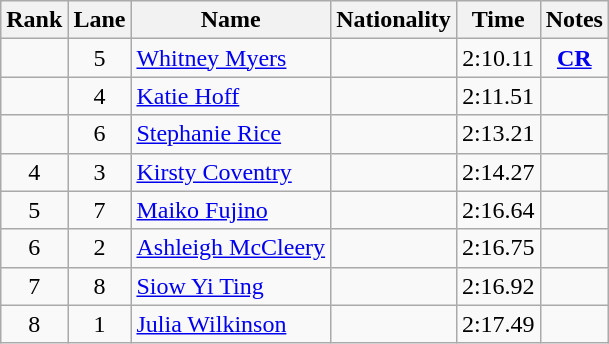<table class="wikitable sortable" style="text-align:center">
<tr>
<th>Rank</th>
<th>Lane</th>
<th>Name</th>
<th>Nationality</th>
<th>Time</th>
<th>Notes</th>
</tr>
<tr>
<td></td>
<td>5</td>
<td align=left><a href='#'>Whitney Myers</a></td>
<td align=left></td>
<td>2:10.11</td>
<td><strong><a href='#'>CR</a></strong></td>
</tr>
<tr>
<td></td>
<td>4</td>
<td align=left><a href='#'>Katie Hoff</a></td>
<td align=left></td>
<td>2:11.51</td>
<td></td>
</tr>
<tr>
<td></td>
<td>6</td>
<td align=left><a href='#'>Stephanie Rice</a></td>
<td align=left></td>
<td>2:13.21</td>
<td></td>
</tr>
<tr>
<td>4</td>
<td>3</td>
<td align=left><a href='#'>Kirsty Coventry</a></td>
<td align=left></td>
<td>2:14.27</td>
<td></td>
</tr>
<tr>
<td>5</td>
<td>7</td>
<td align=left><a href='#'>Maiko Fujino</a></td>
<td align=left></td>
<td>2:16.64</td>
<td></td>
</tr>
<tr>
<td>6</td>
<td>2</td>
<td align=left><a href='#'>Ashleigh McCleery</a></td>
<td align=left></td>
<td>2:16.75</td>
<td></td>
</tr>
<tr>
<td>7</td>
<td>8</td>
<td align=left><a href='#'>Siow Yi Ting</a></td>
<td align=left></td>
<td>2:16.92</td>
<td></td>
</tr>
<tr>
<td>8</td>
<td>1</td>
<td align=left><a href='#'>Julia Wilkinson</a></td>
<td align=left></td>
<td>2:17.49</td>
<td></td>
</tr>
</table>
